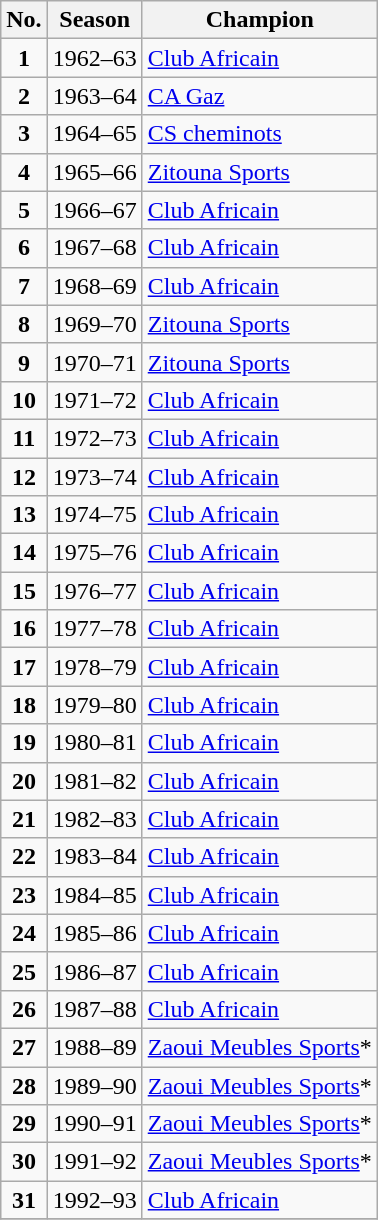<table class="wikitable">
<tr>
<th>No.</th>
<th>Season</th>
<th>Champion</th>
</tr>
<tr>
<td align="center"><strong>1</strong></td>
<td>1962–63</td>
<td><a href='#'>Club Africain</a></td>
</tr>
<tr>
<td align="center"><strong>2</strong></td>
<td>1963–64</td>
<td><a href='#'>CA Gaz</a></td>
</tr>
<tr>
<td align="center"><strong>3</strong></td>
<td>1964–65</td>
<td><a href='#'>CS cheminots</a></td>
</tr>
<tr>
<td align="center"><strong>4</strong></td>
<td>1965–66</td>
<td><a href='#'>Zitouna Sports</a></td>
</tr>
<tr>
<td align="center"><strong>5</strong></td>
<td>1966–67</td>
<td><a href='#'>Club Africain</a></td>
</tr>
<tr>
<td align="center"><strong>6</strong></td>
<td>1967–68</td>
<td><a href='#'>Club Africain</a></td>
</tr>
<tr>
<td align="center"><strong>7</strong></td>
<td>1968–69</td>
<td><a href='#'>Club Africain</a></td>
</tr>
<tr>
<td align="center"><strong>8</strong></td>
<td>1969–70</td>
<td><a href='#'>Zitouna Sports</a></td>
</tr>
<tr>
<td align="center"><strong>9</strong></td>
<td>1970–71</td>
<td><a href='#'>Zitouna Sports</a></td>
</tr>
<tr>
<td align="center"><strong>10</strong></td>
<td>1971–72</td>
<td><a href='#'>Club Africain</a></td>
</tr>
<tr>
<td align="center"><strong>11</strong></td>
<td>1972–73</td>
<td><a href='#'>Club Africain</a></td>
</tr>
<tr>
<td align="center"><strong>12</strong></td>
<td>1973–74</td>
<td><a href='#'>Club Africain</a></td>
</tr>
<tr>
<td align="center"><strong>13</strong></td>
<td>1974–75</td>
<td><a href='#'>Club Africain</a></td>
</tr>
<tr>
<td align="center"><strong>14</strong></td>
<td>1975–76</td>
<td><a href='#'>Club Africain</a></td>
</tr>
<tr>
<td align="center"><strong>15</strong></td>
<td>1976–77</td>
<td><a href='#'>Club Africain</a></td>
</tr>
<tr>
<td align="center"><strong>16</strong></td>
<td>1977–78</td>
<td><a href='#'>Club Africain</a></td>
</tr>
<tr>
<td align="center"><strong>17</strong></td>
<td>1978–79</td>
<td><a href='#'>Club Africain</a></td>
</tr>
<tr>
<td align="center"><strong>18</strong></td>
<td>1979–80</td>
<td><a href='#'>Club Africain</a></td>
</tr>
<tr>
<td align="center"><strong>19</strong></td>
<td>1980–81</td>
<td><a href='#'>Club Africain</a></td>
</tr>
<tr>
<td align="center"><strong>20</strong></td>
<td>1981–82</td>
<td><a href='#'>Club Africain</a></td>
</tr>
<tr>
<td align="center"><strong>21</strong></td>
<td>1982–83</td>
<td><a href='#'>Club Africain</a></td>
</tr>
<tr>
<td align="center"><strong>22</strong></td>
<td>1983–84</td>
<td><a href='#'>Club Africain</a></td>
</tr>
<tr>
<td align="center"><strong>23</strong></td>
<td>1984–85</td>
<td><a href='#'>Club Africain</a></td>
</tr>
<tr>
<td align="center"><strong>24</strong></td>
<td>1985–86</td>
<td><a href='#'>Club Africain</a></td>
</tr>
<tr>
<td align="center"><strong>25</strong></td>
<td>1986–87</td>
<td><a href='#'>Club Africain</a></td>
</tr>
<tr>
<td align="center"><strong>26</strong></td>
<td>1987–88</td>
<td><a href='#'>Club Africain</a></td>
</tr>
<tr>
<td align="center"><strong>27</strong></td>
<td>1988–89</td>
<td><a href='#'>Zaoui Meubles Sports</a>*</td>
</tr>
<tr>
<td align="center"><strong>28</strong></td>
<td>1989–90</td>
<td><a href='#'>Zaoui Meubles Sports</a>*</td>
</tr>
<tr>
<td align="center"><strong>29</strong></td>
<td>1990–91</td>
<td><a href='#'>Zaoui Meubles Sports</a>*</td>
</tr>
<tr>
<td align="center"><strong>30</strong></td>
<td>1991–92</td>
<td><a href='#'>Zaoui Meubles Sports</a>*</td>
</tr>
<tr>
<td align="center"><strong>31</strong></td>
<td>1992–93</td>
<td><a href='#'>Club Africain</a></td>
</tr>
<tr>
</tr>
</table>
